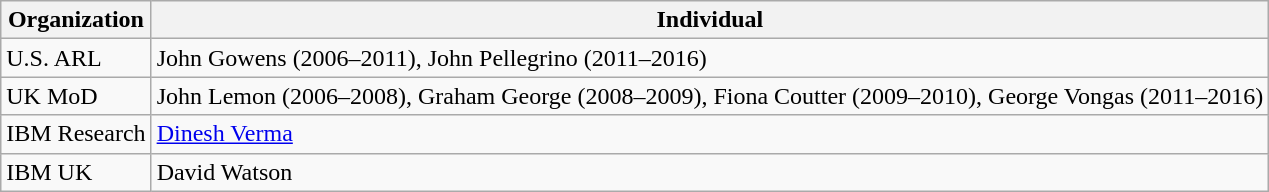<table class="wikitable">
<tr>
<th>Organization</th>
<th>Individual</th>
</tr>
<tr>
<td>U.S. ARL</td>
<td>John Gowens (2006–2011), John Pellegrino (2011–2016)</td>
</tr>
<tr>
<td>UK MoD</td>
<td>John Lemon (2006–2008), Graham George (2008–2009), Fiona Coutter (2009–2010), George Vongas (2011–2016)</td>
</tr>
<tr>
<td>IBM Research</td>
<td><a href='#'>Dinesh Verma</a></td>
</tr>
<tr>
<td>IBM UK</td>
<td>David Watson</td>
</tr>
</table>
